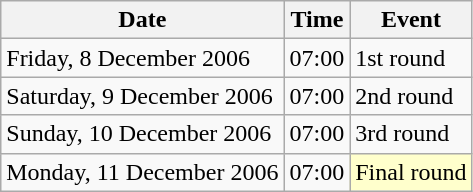<table class = "wikitable">
<tr>
<th>Date</th>
<th>Time</th>
<th>Event</th>
</tr>
<tr>
<td>Friday, 8 December 2006</td>
<td>07:00</td>
<td>1st round</td>
</tr>
<tr>
<td>Saturday, 9 December 2006</td>
<td>07:00</td>
<td>2nd round</td>
</tr>
<tr>
<td>Sunday, 10 December 2006</td>
<td>07:00</td>
<td>3rd round</td>
</tr>
<tr>
<td>Monday, 11 December 2006</td>
<td>07:00</td>
<td style="background:#ffffcc;">Final round</td>
</tr>
</table>
